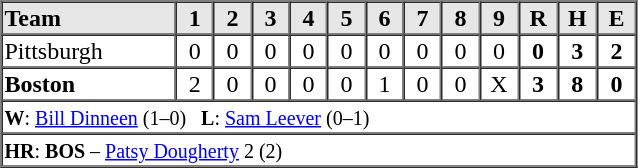<table border=1 cellspacing=0 width=425 style="margin-left:3em;">
<tr style="text-align:center; background-color:#e6e6e6;">
<th align=left width=125>Team</th>
<th width=25>1</th>
<th width=25>2</th>
<th width=25>3</th>
<th width=25>4</th>
<th width=25>5</th>
<th width=25>6</th>
<th width=25>7</th>
<th width=25>8</th>
<th width=25>9</th>
<th width=25>R</th>
<th width=25>H</th>
<th width=25>E</th>
</tr>
<tr style="text-align:center;">
<td align=left>Pittsburgh</td>
<td>0</td>
<td>0</td>
<td>0</td>
<td>0</td>
<td>0</td>
<td>0</td>
<td>0</td>
<td>0</td>
<td>0</td>
<td><strong>0</strong></td>
<td><strong>3</strong></td>
<td><strong>2</strong></td>
</tr>
<tr style="text-align:center;">
<td align=left><strong>Boston</strong></td>
<td>2</td>
<td>0</td>
<td>0</td>
<td>0</td>
<td>0</td>
<td>1</td>
<td>0</td>
<td>0</td>
<td>X</td>
<td><strong>3</strong></td>
<td><strong>8</strong></td>
<td><strong>0</strong></td>
</tr>
<tr style="text-align:left;">
<td colspan=13><small><strong>W</strong>: <a href='#'>Bill Dinneen</a> (1–0)   <strong>L</strong>: <a href='#'>Sam Leever</a> (0–1)  </small></td>
</tr>
<tr style="text-align:left;">
<td colspan=13><small><strong>HR</strong>: <strong>BOS</strong> – <a href='#'>Patsy Dougherty</a> 2 (2)</small></td>
</tr>
</table>
